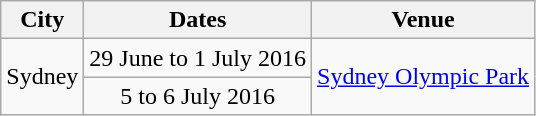<table class=wikitable style=text-align:center;>
<tr>
<th>City</th>
<th>Dates</th>
<th>Venue</th>
</tr>
<tr>
<td rowspan="2">Sydney</td>
<td>29 June to 1 July 2016</td>
<td rowspan="2"><a href='#'>Sydney Olympic Park</a></td>
</tr>
<tr>
<td>5 to 6 July 2016</td>
</tr>
</table>
